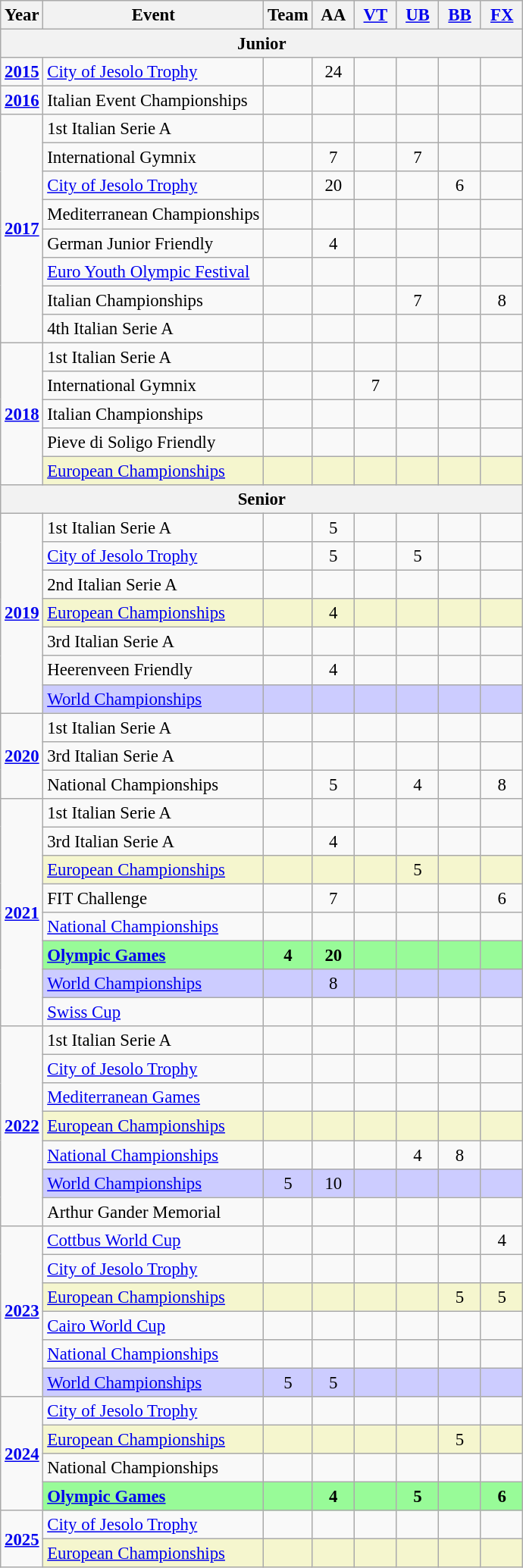<table class="wikitable" style="text-align:center; font-size:95%;">
<tr>
<th align="center">Year</th>
<th align="center">Event</th>
<th style="width:30px;">Team</th>
<th style="width:30px;">AA</th>
<th style="width:30px;"><a href='#'>VT</a></th>
<th style="width:30px;"><a href='#'>UB</a></th>
<th style="width:30px;"><a href='#'>BB</a></th>
<th style="width:30px;"><a href='#'>FX</a></th>
</tr>
<tr>
<th colspan="8"><strong>Junior</strong></th>
</tr>
<tr>
<td rowspan="1"><strong><a href='#'>2015</a></strong></td>
<td align=left><a href='#'>City of Jesolo Trophy</a></td>
<td></td>
<td>24</td>
<td></td>
<td></td>
<td></td>
<td></td>
</tr>
<tr>
<td rowspan="1"><strong><a href='#'>2016</a></strong></td>
<td align=left>Italian Event Championships</td>
<td></td>
<td></td>
<td></td>
<td></td>
<td></td>
<td></td>
</tr>
<tr>
<td rowspan="8"><strong><a href='#'>2017</a></strong></td>
<td align=left>1st Italian Serie A</td>
<td></td>
<td></td>
<td></td>
<td></td>
<td></td>
<td></td>
</tr>
<tr>
<td align=left>International Gymnix</td>
<td></td>
<td>7</td>
<td></td>
<td>7</td>
<td></td>
<td></td>
</tr>
<tr>
<td align=left><a href='#'>City of Jesolo Trophy</a></td>
<td></td>
<td>20</td>
<td></td>
<td></td>
<td>6</td>
<td></td>
</tr>
<tr>
<td align=left>Mediterranean Championships</td>
<td></td>
<td></td>
<td></td>
<td></td>
<td></td>
<td></td>
</tr>
<tr>
<td align=left>German Junior Friendly</td>
<td></td>
<td>4</td>
<td></td>
<td></td>
<td></td>
<td></td>
</tr>
<tr>
<td align=left><a href='#'>Euro Youth Olympic Festival</a></td>
<td></td>
<td></td>
<td></td>
<td></td>
<td></td>
<td></td>
</tr>
<tr>
<td align=left>Italian Championships</td>
<td></td>
<td></td>
<td></td>
<td>7</td>
<td></td>
<td>8</td>
</tr>
<tr>
<td align=left>4th Italian Serie A</td>
<td></td>
<td></td>
<td></td>
<td></td>
<td></td>
<td></td>
</tr>
<tr>
<td rowspan="5"><strong><a href='#'>2018</a></strong></td>
<td align=left>1st Italian Serie A</td>
<td></td>
<td></td>
<td></td>
<td></td>
<td></td>
<td></td>
</tr>
<tr>
<td align=left>International Gymnix</td>
<td></td>
<td></td>
<td>7</td>
<td></td>
<td></td>
<td></td>
</tr>
<tr>
<td align=left>Italian Championships</td>
<td></td>
<td></td>
<td></td>
<td></td>
<td></td>
<td></td>
</tr>
<tr>
<td align=left>Pieve di Soligo Friendly</td>
<td></td>
<td></td>
<td></td>
<td></td>
<td></td>
<td></td>
</tr>
<tr bgcolor=#F5F6CE>
<td align=left><a href='#'>European Championships</a></td>
<td></td>
<td></td>
<td></td>
<td></td>
<td></td>
<td></td>
</tr>
<tr>
<th colspan="8"><strong>Senior</strong></th>
</tr>
<tr>
<td rowspan="7"><strong><a href='#'>2019</a></strong></td>
<td align=left>1st Italian Serie A</td>
<td></td>
<td>5</td>
<td></td>
<td></td>
<td></td>
<td></td>
</tr>
<tr>
<td align=left><a href='#'>City of Jesolo Trophy</a></td>
<td></td>
<td>5</td>
<td></td>
<td>5</td>
<td></td>
<td></td>
</tr>
<tr>
<td align=left>2nd Italian Serie A</td>
<td></td>
<td></td>
<td></td>
<td></td>
<td></td>
<td></td>
</tr>
<tr bgcolor=#F5F6CE>
<td align=left><a href='#'>European Championships</a></td>
<td></td>
<td>4</td>
<td></td>
<td></td>
<td></td>
<td></td>
</tr>
<tr>
<td align=left>3rd Italian Serie A</td>
<td></td>
<td></td>
<td></td>
<td></td>
<td></td>
<td></td>
</tr>
<tr>
<td align=left>Heerenveen Friendly</td>
<td></td>
<td>4</td>
<td></td>
<td></td>
<td></td>
<td></td>
</tr>
<tr bgcolor=#CCCCFF>
<td align=left><a href='#'>World Championships</a></td>
<td></td>
<td></td>
<td></td>
<td></td>
<td></td>
<td></td>
</tr>
<tr>
<td rowspan="3"><strong><a href='#'>2020</a></strong></td>
<td align=left>1st Italian Serie A</td>
<td></td>
<td></td>
<td></td>
<td></td>
<td></td>
<td></td>
</tr>
<tr>
<td align=left>3rd Italian Serie A</td>
<td></td>
<td></td>
<td></td>
<td></td>
<td></td>
<td></td>
</tr>
<tr>
<td align=left>National Championships</td>
<td></td>
<td>5</td>
<td></td>
<td>4</td>
<td></td>
<td>8</td>
</tr>
<tr>
<td rowspan="8"><strong><a href='#'>2021</a></strong></td>
<td align=left>1st Italian Serie A</td>
<td></td>
<td></td>
<td></td>
<td></td>
<td></td>
<td></td>
</tr>
<tr>
<td align=left>3rd Italian Serie A</td>
<td></td>
<td>4</td>
<td></td>
<td></td>
<td></td>
<td></td>
</tr>
<tr bgcolor=#F5F6CE>
<td align=left><a href='#'>European Championships</a></td>
<td></td>
<td></td>
<td></td>
<td>5</td>
<td></td>
<td></td>
</tr>
<tr>
<td align=left>FIT Challenge</td>
<td></td>
<td>7</td>
<td></td>
<td></td>
<td></td>
<td>6</td>
</tr>
<tr>
<td align=left><a href='#'>National Championships</a></td>
<td></td>
<td></td>
<td></td>
<td></td>
<td></td>
<td></td>
</tr>
<tr bgcolor=98FB98>
<td align=left><strong><a href='#'>Olympic Games</a></strong></td>
<td><strong>4</strong></td>
<td><strong>20</strong></td>
<td></td>
<td></td>
<td></td>
<td></td>
</tr>
<tr bgcolor=#CCCCFF>
<td align=left><a href='#'>World Championships</a></td>
<td></td>
<td>8</td>
<td></td>
<td></td>
<td></td>
<td></td>
</tr>
<tr>
<td align=left><a href='#'>Swiss Cup</a></td>
<td></td>
<td></td>
<td></td>
<td></td>
<td></td>
<td></td>
</tr>
<tr>
<td rowspan="7"><strong><a href='#'>2022</a></strong></td>
<td align=left>1st Italian Serie A</td>
<td></td>
<td></td>
<td></td>
<td></td>
<td></td>
<td></td>
</tr>
<tr>
<td align=left><a href='#'>City of Jesolo Trophy</a></td>
<td></td>
<td></td>
<td></td>
<td></td>
<td></td>
<td></td>
</tr>
<tr>
<td align=left><a href='#'>Mediterranean Games</a></td>
<td></td>
<td></td>
<td></td>
<td></td>
<td></td>
<td></td>
</tr>
<tr bgcolor=#F5F6CE>
<td align=left><a href='#'>European Championships</a></td>
<td></td>
<td></td>
<td></td>
<td></td>
<td></td>
<td></td>
</tr>
<tr>
<td align=left><a href='#'>National Championships</a></td>
<td></td>
<td></td>
<td></td>
<td>4</td>
<td>8</td>
<td></td>
</tr>
<tr bgcolor=#CCCCFF>
<td align=left><a href='#'>World Championships</a></td>
<td>5</td>
<td>10</td>
<td></td>
<td></td>
<td></td>
<td></td>
</tr>
<tr>
<td align=left>Arthur Gander Memorial</td>
<td></td>
<td></td>
<td></td>
<td></td>
<td></td>
<td></td>
</tr>
<tr>
<td rowspan="6"><strong><a href='#'>2023</a></strong></td>
<td align=left><a href='#'>Cottbus World Cup</a></td>
<td></td>
<td></td>
<td></td>
<td></td>
<td></td>
<td>4</td>
</tr>
<tr>
<td align=left><a href='#'>City of Jesolo Trophy</a></td>
<td></td>
<td></td>
<td></td>
<td></td>
<td></td>
<td></td>
</tr>
<tr bgcolor=#F5F6CE>
<td align=left><a href='#'>European Championships</a></td>
<td></td>
<td></td>
<td></td>
<td></td>
<td>5</td>
<td>5</td>
</tr>
<tr>
<td align=left><a href='#'>Cairo World Cup</a></td>
<td></td>
<td></td>
<td></td>
<td></td>
<td></td>
<td></td>
</tr>
<tr>
<td align=left><a href='#'>National Championships</a></td>
<td></td>
<td></td>
<td></td>
<td></td>
<td></td>
<td></td>
</tr>
<tr bgcolor=#CCCCFF>
<td align=left><a href='#'>World Championships</a></td>
<td>5</td>
<td>5</td>
<td></td>
<td></td>
<td></td>
<td></td>
</tr>
<tr>
<td rowspan="4"><strong><a href='#'>2024</a></strong></td>
<td align=left><a href='#'>City of Jesolo Trophy</a></td>
<td></td>
<td></td>
<td></td>
<td></td>
<td></td>
<td></td>
</tr>
<tr bgcolor=#F5F6CE>
<td align=left><a href='#'>European Championships</a></td>
<td></td>
<td></td>
<td></td>
<td></td>
<td>5</td>
<td></td>
</tr>
<tr>
<td align=left>National Championships</td>
<td></td>
<td></td>
<td></td>
<td></td>
<td></td>
<td></td>
</tr>
<tr bgcolor=98FB98>
<td align=left><strong><a href='#'>Olympic Games</a></strong></td>
<td></td>
<td><strong>4</strong></td>
<td></td>
<td><strong>5</strong></td>
<td></td>
<td><strong>6</strong></td>
</tr>
<tr>
<td rowspan="2"><strong><a href='#'>2025</a></strong></td>
<td align=left><a href='#'>City of Jesolo Trophy</a></td>
<td></td>
<td></td>
<td></td>
<td></td>
<td></td>
<td></td>
</tr>
<tr bgcolor=#F5F6CE>
<td align=left><a href='#'>European Championships</a></td>
<td></td>
<td></td>
<td></td>
<td></td>
<td></td>
<td></td>
</tr>
</table>
